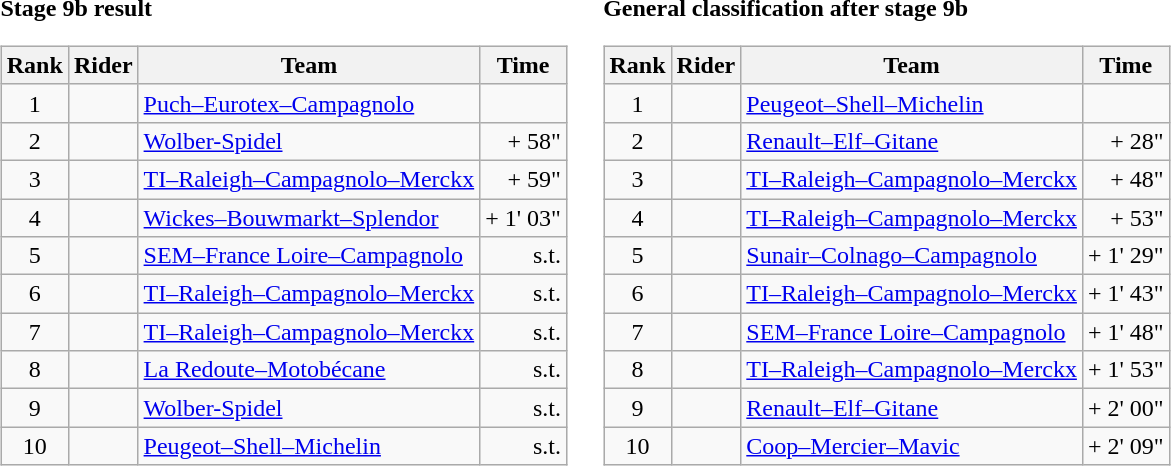<table>
<tr>
<td><strong>Stage 9b result</strong><br><table class="wikitable">
<tr>
<th scope="col">Rank</th>
<th scope="col">Rider</th>
<th scope="col">Team</th>
<th scope="col">Time</th>
</tr>
<tr>
<td style="text-align:center;">1</td>
<td></td>
<td><a href='#'>Puch–Eurotex–Campagnolo</a></td>
<td style="text-align:right;"></td>
</tr>
<tr>
<td style="text-align:center;">2</td>
<td></td>
<td><a href='#'>Wolber-Spidel</a></td>
<td style="text-align:right;">+ 58"</td>
</tr>
<tr>
<td style="text-align:center;">3</td>
<td></td>
<td><a href='#'>TI–Raleigh–Campagnolo–Merckx</a></td>
<td style="text-align:right;">+ 59"</td>
</tr>
<tr>
<td style="text-align:center;">4</td>
<td></td>
<td><a href='#'>Wickes–Bouwmarkt–Splendor</a></td>
<td style="text-align:right;">+ 1' 03"</td>
</tr>
<tr>
<td style="text-align:center;">5</td>
<td></td>
<td><a href='#'>SEM–France Loire–Campagnolo</a></td>
<td style="text-align:right;">s.t.</td>
</tr>
<tr>
<td style="text-align:center;">6</td>
<td></td>
<td><a href='#'>TI–Raleigh–Campagnolo–Merckx</a></td>
<td style="text-align:right;">s.t.</td>
</tr>
<tr>
<td style="text-align:center;">7</td>
<td></td>
<td><a href='#'>TI–Raleigh–Campagnolo–Merckx</a></td>
<td style="text-align:right;">s.t.</td>
</tr>
<tr>
<td style="text-align:center;">8</td>
<td></td>
<td><a href='#'>La Redoute–Motobécane</a></td>
<td style="text-align:right;">s.t.</td>
</tr>
<tr>
<td style="text-align:center;">9</td>
<td></td>
<td><a href='#'>Wolber-Spidel</a></td>
<td style="text-align:right;">s.t.</td>
</tr>
<tr>
<td style="text-align:center;">10</td>
<td></td>
<td><a href='#'>Peugeot–Shell–Michelin</a></td>
<td style="text-align:right;">s.t.</td>
</tr>
</table>
</td>
<td></td>
<td><strong>General classification after stage 9b</strong><br><table class="wikitable">
<tr>
<th scope="col">Rank</th>
<th scope="col">Rider</th>
<th scope="col">Team</th>
<th scope="col">Time</th>
</tr>
<tr>
<td style="text-align:center;">1</td>
<td> </td>
<td><a href='#'>Peugeot–Shell–Michelin</a></td>
<td style="text-align:right;"></td>
</tr>
<tr>
<td style="text-align:center;">2</td>
<td></td>
<td><a href='#'>Renault–Elf–Gitane</a></td>
<td style="text-align:right;">+ 28"</td>
</tr>
<tr>
<td style="text-align:center;">3</td>
<td></td>
<td><a href='#'>TI–Raleigh–Campagnolo–Merckx</a></td>
<td style="text-align:right;">+ 48"</td>
</tr>
<tr>
<td style="text-align:center;">4</td>
<td></td>
<td><a href='#'>TI–Raleigh–Campagnolo–Merckx</a></td>
<td style="text-align:right;">+ 53"</td>
</tr>
<tr>
<td style="text-align:center;">5</td>
<td></td>
<td><a href='#'>Sunair–Colnago–Campagnolo</a></td>
<td style="text-align:right;">+ 1' 29"</td>
</tr>
<tr>
<td style="text-align:center;">6</td>
<td></td>
<td><a href='#'>TI–Raleigh–Campagnolo–Merckx</a></td>
<td style="text-align:right;">+ 1' 43"</td>
</tr>
<tr>
<td style="text-align:center;">7</td>
<td></td>
<td><a href='#'>SEM–France Loire–Campagnolo</a></td>
<td style="text-align:right;">+ 1' 48"</td>
</tr>
<tr>
<td style="text-align:center;">8</td>
<td></td>
<td><a href='#'>TI–Raleigh–Campagnolo–Merckx</a></td>
<td style="text-align:right;">+ 1' 53"</td>
</tr>
<tr>
<td style="text-align:center;">9</td>
<td></td>
<td><a href='#'>Renault–Elf–Gitane</a></td>
<td style="text-align:right;">+ 2' 00"</td>
</tr>
<tr>
<td style="text-align:center;">10</td>
<td></td>
<td><a href='#'>Coop–Mercier–Mavic</a></td>
<td style="text-align:right;">+ 2' 09"</td>
</tr>
</table>
</td>
</tr>
</table>
